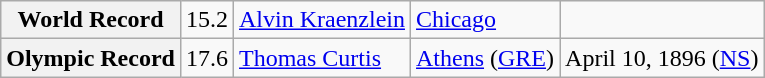<table class="wikitable">
<tr>
<th>World Record</th>
<td>15.2</td>
<td> <a href='#'>Alvin Kraenzlein</a></td>
<td><a href='#'>Chicago</a></td>
<td></td>
</tr>
<tr>
<th>Olympic Record</th>
<td>17.6</td>
<td> <a href='#'>Thomas Curtis</a></td>
<td><a href='#'>Athens</a> (<a href='#'>GRE</a>)</td>
<td>April 10, 1896 (<a href='#'>NS</a>)</td>
</tr>
</table>
